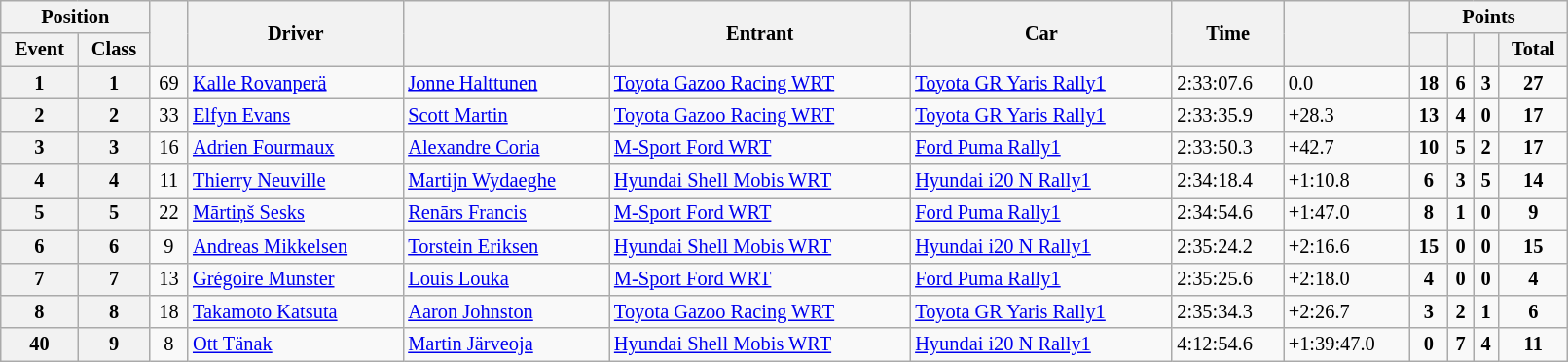<table class="wikitable" width=85% style="font-size:85%">
<tr>
<th colspan="2">Position</th>
<th rowspan="2"></th>
<th rowspan="2">Driver</th>
<th rowspan="2"></th>
<th rowspan="2">Entrant</th>
<th rowspan="2">Car</th>
<th rowspan="2">Time</th>
<th rowspan="2"></th>
<th colspan="4">Points</th>
</tr>
<tr>
<th>Event</th>
<th>Class</th>
<th></th>
<th></th>
<th><a href='#'></a></th>
<th>Total</th>
</tr>
<tr>
<th>1</th>
<th>1</th>
<td align="center">69</td>
<td><a href='#'>Kalle Rovanperä</a></td>
<td><a href='#'>Jonne Halttunen</a></td>
<td><a href='#'>Toyota Gazoo Racing WRT</a></td>
<td><a href='#'>Toyota GR Yaris Rally1</a></td>
<td>2:33:07.6</td>
<td>0.0</td>
<td align="center"><strong>18</strong></td>
<td align="center"><strong>6</strong></td>
<td align="center"><strong>3</strong></td>
<td align="center"><strong>27</strong></td>
</tr>
<tr>
<th>2</th>
<th>2</th>
<td align="center">33</td>
<td><a href='#'>Elfyn Evans</a></td>
<td><a href='#'>Scott Martin</a></td>
<td><a href='#'>Toyota Gazoo Racing WRT</a></td>
<td><a href='#'>Toyota GR Yaris Rally1</a></td>
<td>2:33:35.9</td>
<td>+28.3</td>
<td align="center"><strong>13</strong></td>
<td align="center"><strong>4</strong></td>
<td align="center"><strong>0</strong></td>
<td align="center"><strong>17</strong></td>
</tr>
<tr>
<th>3</th>
<th>3</th>
<td align="center">16</td>
<td><a href='#'>Adrien Fourmaux</a></td>
<td><a href='#'>Alexandre Coria</a></td>
<td><a href='#'>M-Sport Ford WRT</a></td>
<td><a href='#'>Ford Puma Rally1</a></td>
<td>2:33:50.3</td>
<td>+42.7</td>
<td align="center"><strong>10</strong></td>
<td align="center"><strong>5</strong></td>
<td align="center"><strong>2</strong></td>
<td align="center"><strong>17</strong></td>
</tr>
<tr>
<th>4</th>
<th>4</th>
<td align="center">11</td>
<td><a href='#'>Thierry Neuville</a></td>
<td><a href='#'>Martijn Wydaeghe</a></td>
<td><a href='#'>Hyundai Shell Mobis WRT</a></td>
<td><a href='#'>Hyundai i20 N Rally1</a></td>
<td>2:34:18.4</td>
<td>+1:10.8</td>
<td align="center"><strong>6</strong></td>
<td align="center"><strong>3</strong></td>
<td align="center"><strong>5</strong></td>
<td align="center"><strong>14</strong></td>
</tr>
<tr>
<th>5</th>
<th>5</th>
<td align="center">22</td>
<td><a href='#'>Mārtiņš Sesks</a></td>
<td><a href='#'>Renārs Francis</a></td>
<td><a href='#'>M-Sport Ford WRT</a></td>
<td><a href='#'>Ford Puma Rally1</a></td>
<td>2:34:54.6</td>
<td>+1:47.0</td>
<td align="center"><strong>8</strong></td>
<td align="center"><strong>1</strong></td>
<td align="center"><strong>0</strong></td>
<td align="center"><strong>9</strong></td>
</tr>
<tr>
<th>6</th>
<th>6</th>
<td align="center">9</td>
<td><a href='#'>Andreas Mikkelsen</a></td>
<td><a href='#'>Torstein Eriksen</a></td>
<td><a href='#'>Hyundai Shell Mobis WRT</a></td>
<td><a href='#'>Hyundai i20 N Rally1</a></td>
<td>2:35:24.2</td>
<td>+2:16.6</td>
<td align="center"><strong>15</strong></td>
<td align="center"><strong>0</strong></td>
<td align="center"><strong>0</strong></td>
<td align="center"><strong>15</strong></td>
</tr>
<tr>
<th>7</th>
<th>7</th>
<td align="center">13</td>
<td><a href='#'>Grégoire Munster</a></td>
<td><a href='#'>Louis Louka</a></td>
<td><a href='#'>M-Sport Ford WRT</a></td>
<td><a href='#'>Ford Puma Rally1</a></td>
<td>2:35:25.6</td>
<td>+2:18.0</td>
<td align="center"><strong>4</strong></td>
<td align="center"><strong>0</strong></td>
<td align="center"><strong>0</strong></td>
<td align="center"><strong>4</strong></td>
</tr>
<tr>
<th>8</th>
<th>8</th>
<td align="center">18</td>
<td><a href='#'>Takamoto Katsuta</a></td>
<td><a href='#'>Aaron Johnston</a></td>
<td><a href='#'>Toyota Gazoo Racing WRT</a></td>
<td><a href='#'>Toyota GR Yaris Rally1</a></td>
<td>2:35:34.3</td>
<td>+2:26.7</td>
<td align="center"><strong>3</strong></td>
<td align="center"><strong>2</strong></td>
<td align="center"><strong>1</strong></td>
<td align="center"><strong>6</strong></td>
</tr>
<tr>
<th>40</th>
<th>9</th>
<td align="center">8</td>
<td><a href='#'>Ott Tänak</a></td>
<td><a href='#'>Martin Järveoja</a></td>
<td><a href='#'>Hyundai Shell Mobis WRT</a></td>
<td><a href='#'>Hyundai i20 N Rally1</a></td>
<td>4:12:54.6</td>
<td>+1:39:47.0</td>
<td align="center"><strong>0</strong></td>
<td align="center"><strong>7</strong></td>
<td align="center"><strong>4</strong></td>
<td align="center"><strong>11</strong></td>
</tr>
</table>
